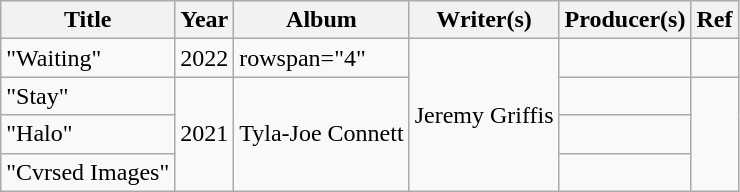<table class="wikitable">
<tr>
<th>Title</th>
<th>Year</th>
<th>Album</th>
<th>Writer(s)</th>
<th>Producer(s)</th>
<th>Ref</th>
</tr>
<tr>
<td>"Waiting"</td>
<td>2022</td>
<td>rowspan="4"</td>
<td rowspan="4">Jeremy Griffis</td>
<td></td>
<td></td>
</tr>
<tr>
<td>"Stay"</td>
<td rowspan="3">2021</td>
<td rowspan="3">Tyla-Joe Connett</td>
<td></td>
</tr>
<tr>
<td>"Halo"</td>
<td></td>
</tr>
<tr>
<td>"Cvrsed Images"</td>
<td></td>
</tr>
</table>
